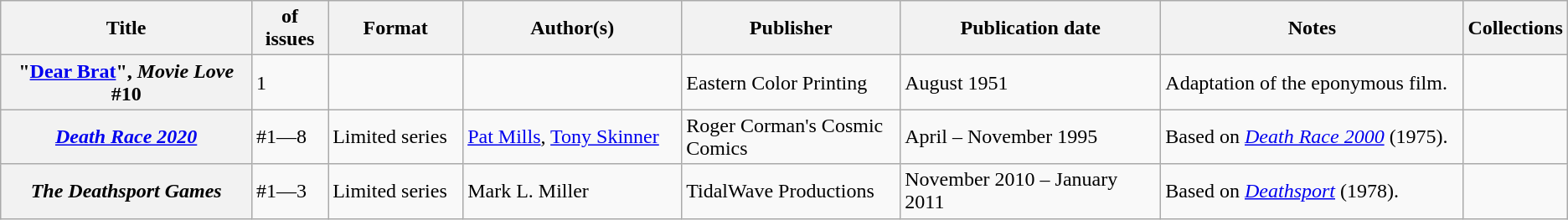<table class="wikitable">
<tr>
<th>Title</th>
<th style="width:40pt"> of issues</th>
<th style="width:75pt">Format</th>
<th style="width:125pt">Author(s)</th>
<th style="width:125pt">Publisher</th>
<th style="width:150pt">Publication date</th>
<th style="width:175pt">Notes</th>
<th>Collections</th>
</tr>
<tr>
<th>"<a href='#'>Dear Brat</a>", <em>Movie Love</em> #10</th>
<td>1</td>
<td></td>
<td></td>
<td>Eastern Color Printing</td>
<td>August 1951</td>
<td>Adaptation of the eponymous film.</td>
<td></td>
</tr>
<tr>
<th><em><a href='#'>Death Race 2020</a></em></th>
<td>#1—8</td>
<td>Limited series</td>
<td><a href='#'>Pat Mills</a>, <a href='#'>Tony Skinner</a></td>
<td>Roger Corman's Cosmic Comics</td>
<td>April – November 1995</td>
<td>Based on <em><a href='#'>Death Race 2000</a></em> (1975).</td>
<td></td>
</tr>
<tr>
<th><em>The Deathsport Games</em></th>
<td>#1—3</td>
<td>Limited series</td>
<td>Mark L. Miller</td>
<td>TidalWave Productions</td>
<td>November 2010 – January 2011</td>
<td>Based on <em><a href='#'>Deathsport</a></em> (1978).</td>
<td></td>
</tr>
</table>
